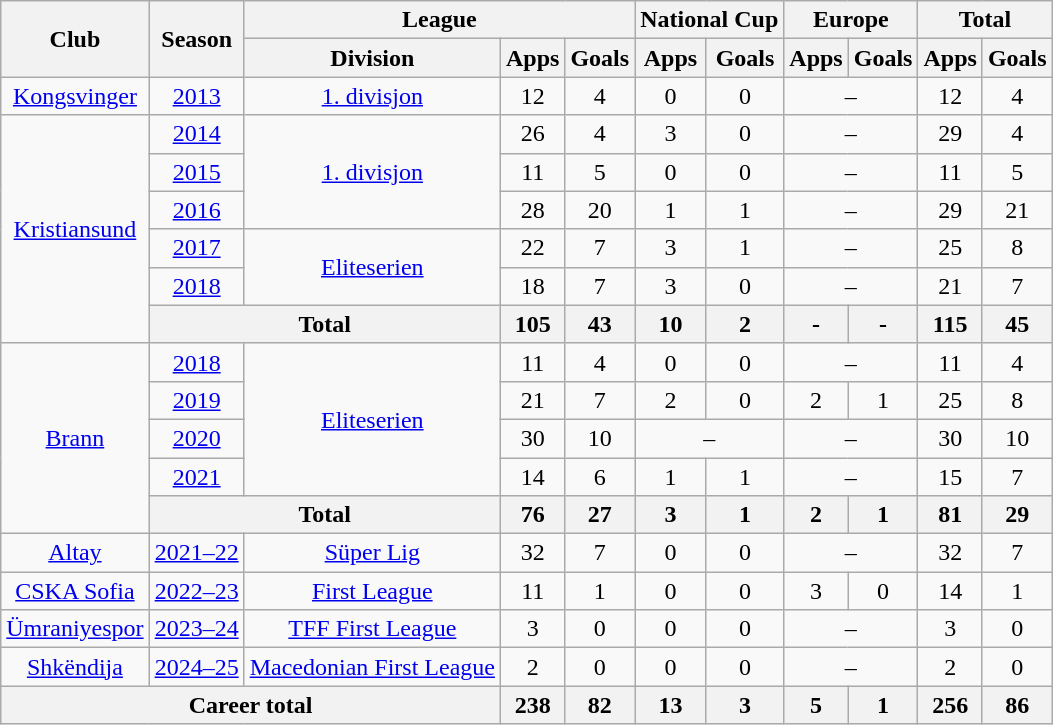<table class="wikitable" style="text-align: center;">
<tr>
<th rowspan="2">Club</th>
<th rowspan="2">Season</th>
<th colspan="3">League</th>
<th colspan="2">National Cup</th>
<th colspan="2">Europe</th>
<th colspan="2">Total</th>
</tr>
<tr>
<th>Division</th>
<th>Apps</th>
<th>Goals</th>
<th>Apps</th>
<th>Goals</th>
<th>Apps</th>
<th>Goals</th>
<th>Apps</th>
<th>Goals</th>
</tr>
<tr>
<td rowspan="1" valign="center"><a href='#'>Kongsvinger</a></td>
<td><a href='#'>2013</a></td>
<td><a href='#'>1. divisjon</a></td>
<td>12</td>
<td>4</td>
<td>0</td>
<td>0</td>
<td colspan="2">–</td>
<td>12</td>
<td>4</td>
</tr>
<tr>
<td rowspan="6" valign="center"><a href='#'>Kristiansund</a></td>
<td><a href='#'>2014</a></td>
<td rowspan="3" valign="center"><a href='#'>1. divisjon</a></td>
<td>26</td>
<td>4</td>
<td>3</td>
<td>0</td>
<td colspan="2">–</td>
<td>29</td>
<td>4</td>
</tr>
<tr>
<td><a href='#'>2015</a></td>
<td>11</td>
<td>5</td>
<td>0</td>
<td>0</td>
<td colspan="2">–</td>
<td>11</td>
<td>5</td>
</tr>
<tr>
<td><a href='#'>2016</a></td>
<td>28</td>
<td>20</td>
<td>1</td>
<td>1</td>
<td colspan="2">–</td>
<td>29</td>
<td>21</td>
</tr>
<tr>
<td><a href='#'>2017</a></td>
<td rowspan="2" valign="center"><a href='#'>Eliteserien</a></td>
<td>22</td>
<td>7</td>
<td>3</td>
<td>1</td>
<td colspan="2">–</td>
<td>25</td>
<td>8</td>
</tr>
<tr>
<td><a href='#'>2018</a></td>
<td>18</td>
<td>7</td>
<td>3</td>
<td>0</td>
<td colspan="2">–</td>
<td>21</td>
<td>7</td>
</tr>
<tr>
<th colspan="2">Total</th>
<th>105</th>
<th>43</th>
<th>10</th>
<th>2</th>
<th>-</th>
<th>-</th>
<th>115</th>
<th>45</th>
</tr>
<tr>
<td rowspan="5" valign="center"><a href='#'>Brann</a></td>
<td><a href='#'>2018</a></td>
<td rowspan="4" valign="center"><a href='#'>Eliteserien</a></td>
<td>11</td>
<td>4</td>
<td>0</td>
<td>0</td>
<td colspan="2">–</td>
<td>11</td>
<td>4</td>
</tr>
<tr>
<td><a href='#'>2019</a></td>
<td>21</td>
<td>7</td>
<td>2</td>
<td>0</td>
<td>2</td>
<td>1</td>
<td>25</td>
<td>8</td>
</tr>
<tr>
<td><a href='#'>2020</a></td>
<td>30</td>
<td>10</td>
<td colspan="2">–</td>
<td colspan="2">–</td>
<td>30</td>
<td>10</td>
</tr>
<tr>
<td><a href='#'>2021</a></td>
<td>14</td>
<td>6</td>
<td>1</td>
<td>1</td>
<td colspan="2">–</td>
<td>15</td>
<td>7</td>
</tr>
<tr>
<th colspan="2">Total</th>
<th>76</th>
<th>27</th>
<th>3</th>
<th>1</th>
<th>2</th>
<th>1</th>
<th>81</th>
<th>29</th>
</tr>
<tr>
<td rowspan="1" valign="center"><a href='#'>Altay</a></td>
<td><a href='#'>2021–22</a></td>
<td rowspan="1" valign="center"><a href='#'>Süper Lig</a></td>
<td>32</td>
<td>7</td>
<td>0</td>
<td>0</td>
<td colspan="2">–</td>
<td>32</td>
<td>7</td>
</tr>
<tr>
<td><a href='#'>CSKA Sofia</a></td>
<td><a href='#'>2022–23</a></td>
<td><a href='#'>First League</a></td>
<td>11</td>
<td>1</td>
<td>0</td>
<td>0</td>
<td>3</td>
<td>0</td>
<td>14</td>
<td>1</td>
</tr>
<tr>
<td><a href='#'>Ümraniyespor</a></td>
<td><a href='#'>2023–24</a></td>
<td><a href='#'>TFF First League</a></td>
<td>3</td>
<td>0</td>
<td>0</td>
<td>0</td>
<td colspan="2">–</td>
<td>3</td>
<td>0</td>
</tr>
<tr>
<td><a href='#'>Shkëndija</a></td>
<td><a href='#'>2024–25</a></td>
<td><a href='#'>Macedonian First League</a></td>
<td>2</td>
<td>0</td>
<td>0</td>
<td>0</td>
<td colspan="2">–</td>
<td>2</td>
<td>0</td>
</tr>
<tr>
<th colspan="3">Career total</th>
<th>238</th>
<th>82</th>
<th>13</th>
<th>3</th>
<th>5</th>
<th>1</th>
<th>256</th>
<th>86</th>
</tr>
</table>
